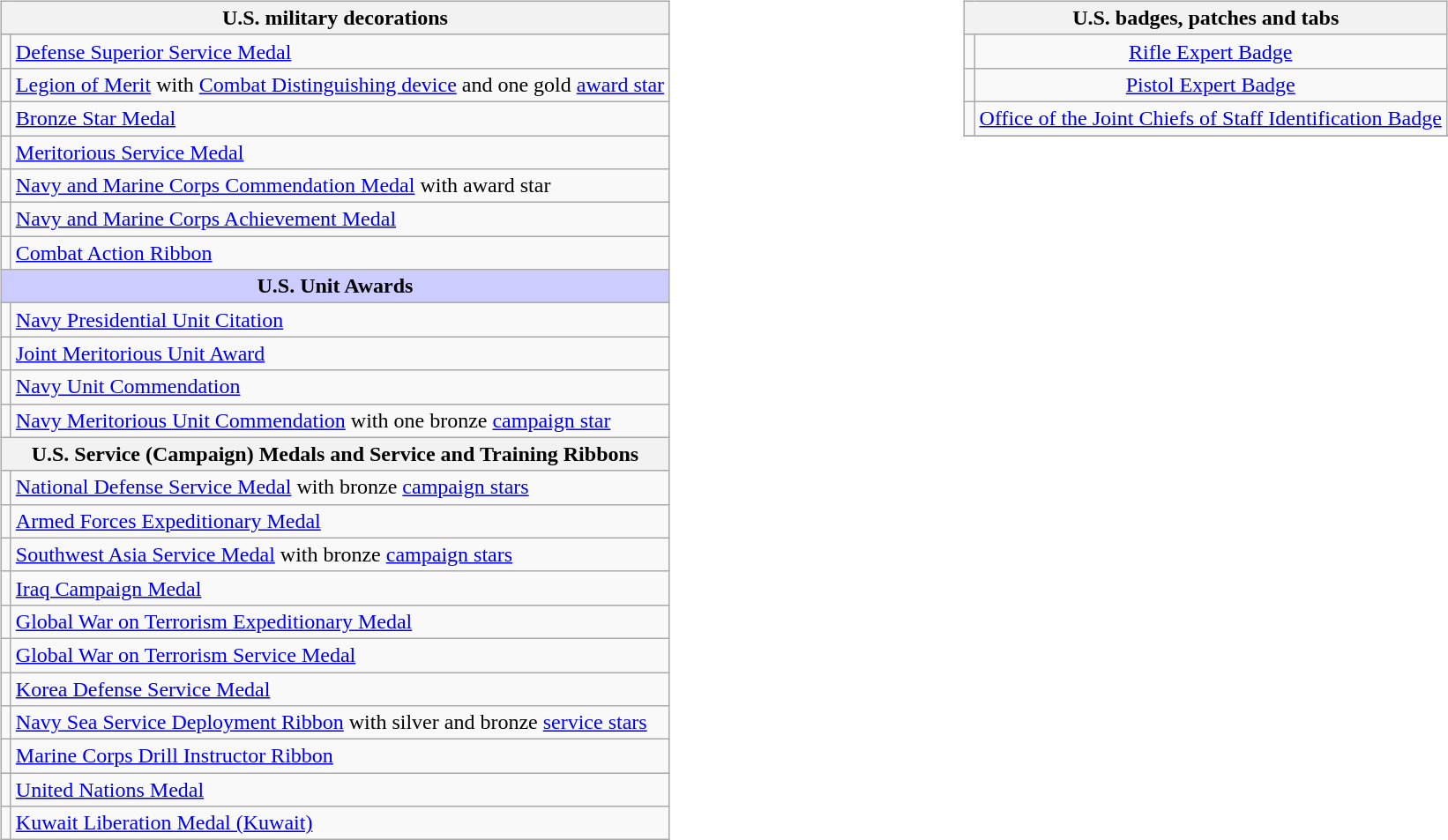<table style="width:100%;">
<tr>
<td valign="top"><br><table class="wikitable">
<tr style="background:#ccf; text-align:center;">
<th colspan="2"><strong>U.S. military decorations</strong></th>
</tr>
<tr>
<td></td>
<td><a href='#'>Defense Superior Service Medal</a></td>
</tr>
<tr>
<td></td>
<td><a href='#'>Legion of Merit</a> with <a href='#'>Combat Distinguishing device</a> and one gold <a href='#'>award star</a></td>
</tr>
<tr>
<td></td>
<td><a href='#'>Bronze Star Medal</a></td>
</tr>
<tr>
<td></td>
<td><a href='#'>Meritorious Service Medal</a></td>
</tr>
<tr>
<td></td>
<td><a href='#'>Navy and Marine Corps Commendation Medal</a> with award star</td>
</tr>
<tr>
<td></td>
<td><a href='#'>Navy and Marine Corps Achievement Medal</a></td>
</tr>
<tr>
<td></td>
<td><a href='#'>Combat Action Ribbon</a></td>
</tr>
<tr style="background:#ccf; text-align:center;">
<td colspan=2><strong>U.S. Unit Awards</strong></td>
</tr>
<tr>
<td></td>
<td><a href='#'>Navy Presidential Unit Citation</a></td>
</tr>
<tr>
<td></td>
<td><a href='#'>Joint Meritorious Unit Award</a></td>
</tr>
<tr>
<td></td>
<td><a href='#'>Navy Unit Commendation</a></td>
</tr>
<tr>
<td></td>
<td><a href='#'>Navy Meritorious Unit Commendation</a> with one bronze <a href='#'>campaign star</a></td>
</tr>
<tr>
<th colspan="2"><strong>U.S. Service (Campaign) Medals and Service and Training Ribbons</strong></th>
</tr>
<tr>
<td></td>
<td><a href='#'>National Defense Service Medal</a> with bronze <a href='#'>campaign stars</a></td>
</tr>
<tr>
<td></td>
<td><a href='#'>Armed Forces Expeditionary Medal</a></td>
</tr>
<tr>
<td></td>
<td><a href='#'>Southwest Asia Service Medal</a> with bronze <a href='#'>campaign stars</a></td>
</tr>
<tr>
<td></td>
<td><a href='#'>Iraq Campaign Medal</a></td>
</tr>
<tr>
<td></td>
<td><a href='#'>Global War on Terrorism Expeditionary Medal</a></td>
</tr>
<tr>
<td></td>
<td><a href='#'>Global War on Terrorism Service Medal</a></td>
</tr>
<tr>
<td></td>
<td><a href='#'>Korea Defense Service Medal</a></td>
</tr>
<tr>
<td></td>
<td><a href='#'>Navy Sea Service Deployment Ribbon</a> with silver and bronze <a href='#'>service stars</a></td>
</tr>
<tr>
<td></td>
<td><a href='#'>Marine Corps Drill Instructor Ribbon</a></td>
</tr>
<tr>
<td></td>
<td><a href='#'>United Nations Medal</a></td>
</tr>
<tr>
<td></td>
<td><a href='#'>Kuwait Liberation Medal (Kuwait)</a></td>
</tr>
</table>
</td>
<td valign="top"><br><table class="wikitable">
<tr style="background:#ccf; text-align:center;">
<th colspan="2"><strong>U.S. badges, patches and tabs</strong></th>
</tr>
<tr>
<td align=center></td>
<td align=center><a href='#'>Rifle Expert Badge</a></td>
</tr>
<tr>
<td align=center></td>
<td align=center><a href='#'>Pistol Expert Badge</a></td>
</tr>
<tr>
<td align=center></td>
<td><a href='#'>Office of the Joint Chiefs of Staff Identification Badge</a></td>
</tr>
<tr>
</tr>
<tr>
</tr>
<tr>
</tr>
</table>
</td>
</tr>
</table>
